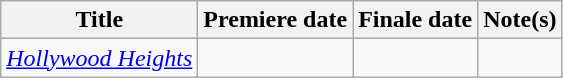<table class="wikitable plainrowheaders sortable" style="text-align:center">
<tr>
<th>Title</th>
<th>Premiere date</th>
<th>Finale date</th>
<th class="unsortable">Note(s)</th>
</tr>
<tr>
<td style="text-align:left;"><em><a href='#'>Hollywood Heights</a></em></td>
<td></td>
<td></td>
<td></td>
</tr>
</table>
